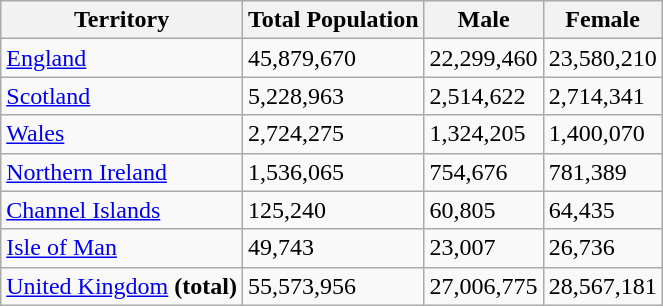<table class="wikitable">
<tr>
<th>Territory</th>
<th>Total Population</th>
<th>Male</th>
<th>Female</th>
</tr>
<tr>
<td> <a href='#'>England</a></td>
<td>45,879,670</td>
<td>22,299,460</td>
<td>23,580,210</td>
</tr>
<tr>
<td> <a href='#'>Scotland</a></td>
<td>5,228,963</td>
<td>2,514,622</td>
<td>2,714,341</td>
</tr>
<tr>
<td> <a href='#'>Wales</a></td>
<td>2,724,275</td>
<td>1,324,205</td>
<td>1,400,070</td>
</tr>
<tr>
<td> <a href='#'>Northern Ireland</a></td>
<td>1,536,065</td>
<td>754,676</td>
<td>781,389</td>
</tr>
<tr>
<td>  <a href='#'>Channel Islands</a></td>
<td>125,240</td>
<td>60,805</td>
<td>64,435</td>
</tr>
<tr>
<td> <a href='#'>Isle of Man</a></td>
<td>49,743</td>
<td>23,007</td>
<td>26,736</td>
</tr>
<tr>
<td> <a href='#'>United Kingdom</a> <strong>(total)</strong></td>
<td>55,573,956</td>
<td>27,006,775</td>
<td>28,567,181</td>
</tr>
</table>
